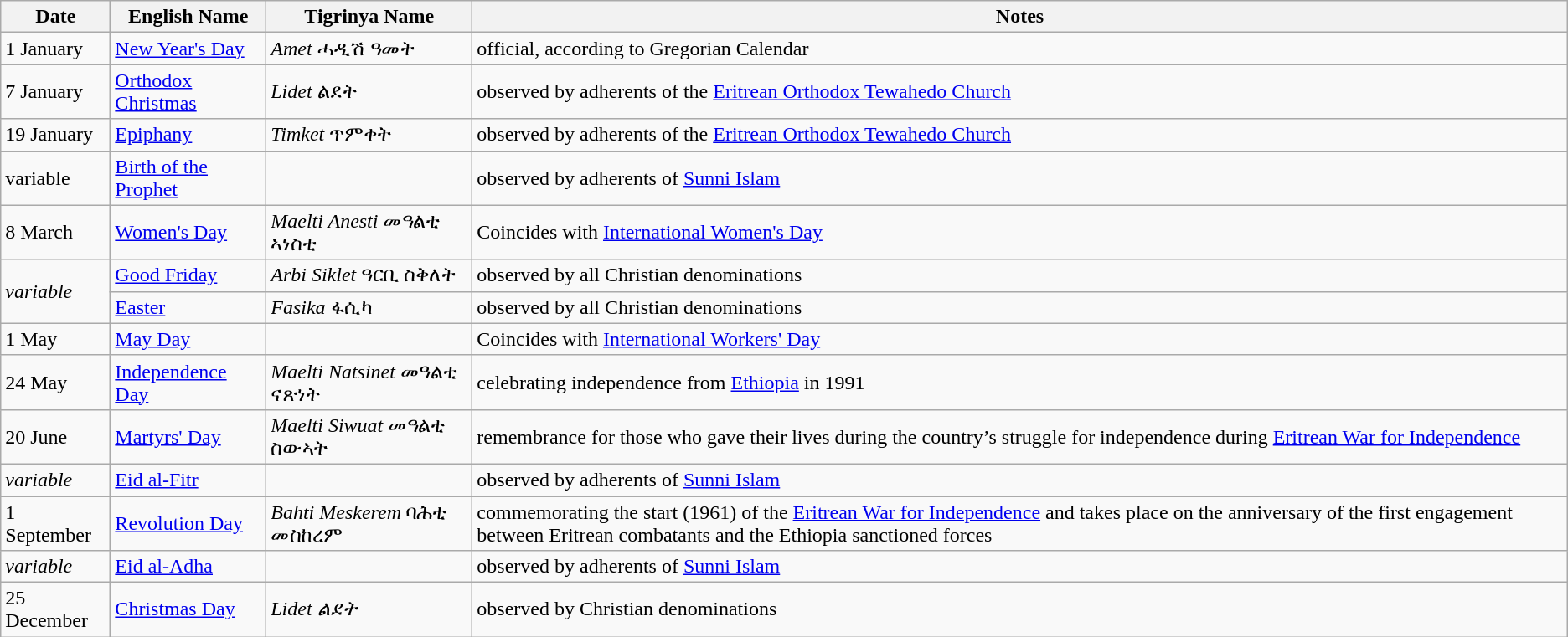<table class="wikitable">
<tr>
<th>Date</th>
<th>English Name</th>
<th>Tigrinya Name</th>
<th>Notes</th>
</tr>
<tr 31 October|| >
<td>1 January</td>
<td><a href='#'>New Year's Day</a></td>
<td><em> Amet</em> ሓዲሽ ዓመት</td>
<td>official, according to Gregorian Calendar</td>
</tr>
<tr>
<td>7 January</td>
<td><a href='#'>Orthodox Christmas</a></td>
<td><em>Lidet</em> ልደት</td>
<td>observed by adherents of the <a href='#'>Eritrean Orthodox Tewahedo Church</a></td>
</tr>
<tr>
<td>19 January</td>
<td><a href='#'>Epiphany</a></td>
<td><em>Timket</em> ጥምቀት</td>
<td>observed by adherents of the <a href='#'>Eritrean Orthodox Tewahedo Church</a></td>
</tr>
<tr>
<td>variable</td>
<td><a href='#'>Birth of the Prophet</a></td>
<td></td>
<td>observed by adherents of <a href='#'>Sunni Islam</a></td>
</tr>
<tr>
<td>8 March</td>
<td><a href='#'>Women's Day</a></td>
<td><em>Maelti Anesti</em> መዓልቲ ኣነስቲ</td>
<td>Coincides with <a href='#'>International Women's Day</a></td>
</tr>
<tr>
<td rowspan="2"><em>variable</em></td>
<td><a href='#'>Good Friday</a></td>
<td><em>Arbi Siklet</em> ዓርቢ ስቅለት</td>
<td>observed by all Christian denominations</td>
</tr>
<tr>
<td><a href='#'>Easter</a></td>
<td><em>Fasika</em> ፋሲካ</td>
<td>observed by all Christian denominations</td>
</tr>
<tr>
<td>1 May</td>
<td><a href='#'>May Day</a></td>
<td></td>
<td>Coincides with <a href='#'>International Workers' Day</a></td>
</tr>
<tr>
<td>24 May</td>
<td><a href='#'>Independence Day</a></td>
<td><em>Maelti Natsinet</em> መዓልቲ ናጽነት</td>
<td>celebrating independence from <a href='#'>Ethiopia</a> in 1991</td>
</tr>
<tr>
<td>20 June</td>
<td><a href='#'>Martyrs' Day</a></td>
<td><em>Maelti Siwuat</em> መዓልቲ ስውኣት</td>
<td>remembrance for those who gave their lives during the country’s struggle for independence during <a href='#'>Eritrean War for Independence</a></td>
</tr>
<tr>
<td><em>variable</em></td>
<td><a href='#'>Eid al-Fitr</a></td>
<td></td>
<td>observed by adherents of <a href='#'>Sunni Islam</a></td>
</tr>
<tr>
<td>1 September</td>
<td><a href='#'>Revolution Day</a></td>
<td><em>Bahti Meskerem</em> ባሕቲ መስከረም</td>
<td>commemorating the start (1961) of the <a href='#'>Eritrean War for Independence</a>  and takes place on the anniversary of the first engagement between Eritrean combatants and the Ethiopia sanctioned forces</td>
</tr>
<tr>
<td><em>variable</em></td>
<td><a href='#'>Eid al-Adha</a></td>
<td></td>
<td>observed by adherents of <a href='#'>Sunni Islam</a></td>
</tr>
<tr>
<td>25 December</td>
<td><a href='#'>Christmas Day</a></td>
<td><em>Lidet ልደት</em></td>
<td>observed by Christian denominations</td>
</tr>
</table>
